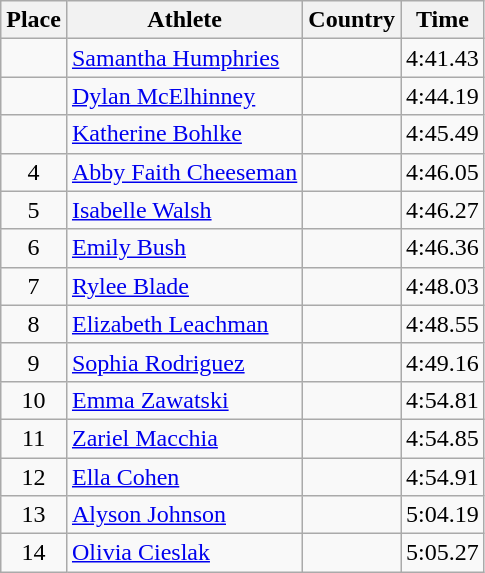<table class="wikitable">
<tr>
<th>Place</th>
<th>Athlete</th>
<th>Country</th>
<th>Time</th>
</tr>
<tr>
<td align=center></td>
<td><a href='#'>Samantha Humphries</a></td>
<td></td>
<td>4:41.43</td>
</tr>
<tr>
<td align=center></td>
<td><a href='#'>Dylan McElhinney</a></td>
<td></td>
<td>4:44.19</td>
</tr>
<tr>
<td align=center></td>
<td><a href='#'>Katherine Bohlke</a></td>
<td></td>
<td>4:45.49</td>
</tr>
<tr>
<td align=center>4</td>
<td><a href='#'>Abby Faith Cheeseman</a></td>
<td></td>
<td>4:46.05</td>
</tr>
<tr>
<td align=center>5</td>
<td><a href='#'>Isabelle Walsh</a></td>
<td></td>
<td>4:46.27</td>
</tr>
<tr>
<td align=center>6</td>
<td><a href='#'>Emily Bush</a></td>
<td></td>
<td>4:46.36</td>
</tr>
<tr>
<td align=center>7</td>
<td><a href='#'>Rylee Blade</a></td>
<td></td>
<td>4:48.03</td>
</tr>
<tr>
<td align=center>8</td>
<td><a href='#'>Elizabeth Leachman</a></td>
<td></td>
<td>4:48.55</td>
</tr>
<tr>
<td align=center>9</td>
<td><a href='#'>Sophia Rodriguez</a></td>
<td></td>
<td>4:49.16</td>
</tr>
<tr>
<td align=center>10</td>
<td><a href='#'>Emma Zawatski</a></td>
<td></td>
<td>4:54.81</td>
</tr>
<tr>
<td align=center>11</td>
<td><a href='#'>Zariel Macchia</a></td>
<td></td>
<td>4:54.85</td>
</tr>
<tr>
<td align=center>12</td>
<td><a href='#'>Ella Cohen</a></td>
<td></td>
<td>4:54.91</td>
</tr>
<tr>
<td align=center>13</td>
<td><a href='#'>Alyson Johnson</a></td>
<td></td>
<td>5:04.19</td>
</tr>
<tr>
<td align=center>14</td>
<td><a href='#'>Olivia Cieslak</a></td>
<td></td>
<td>5:05.27</td>
</tr>
</table>
